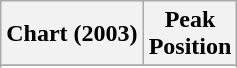<table class="wikitable sortable">
<tr>
<th>Chart (2003)</th>
<th>Peak<br>Position</th>
</tr>
<tr>
</tr>
<tr>
</tr>
</table>
